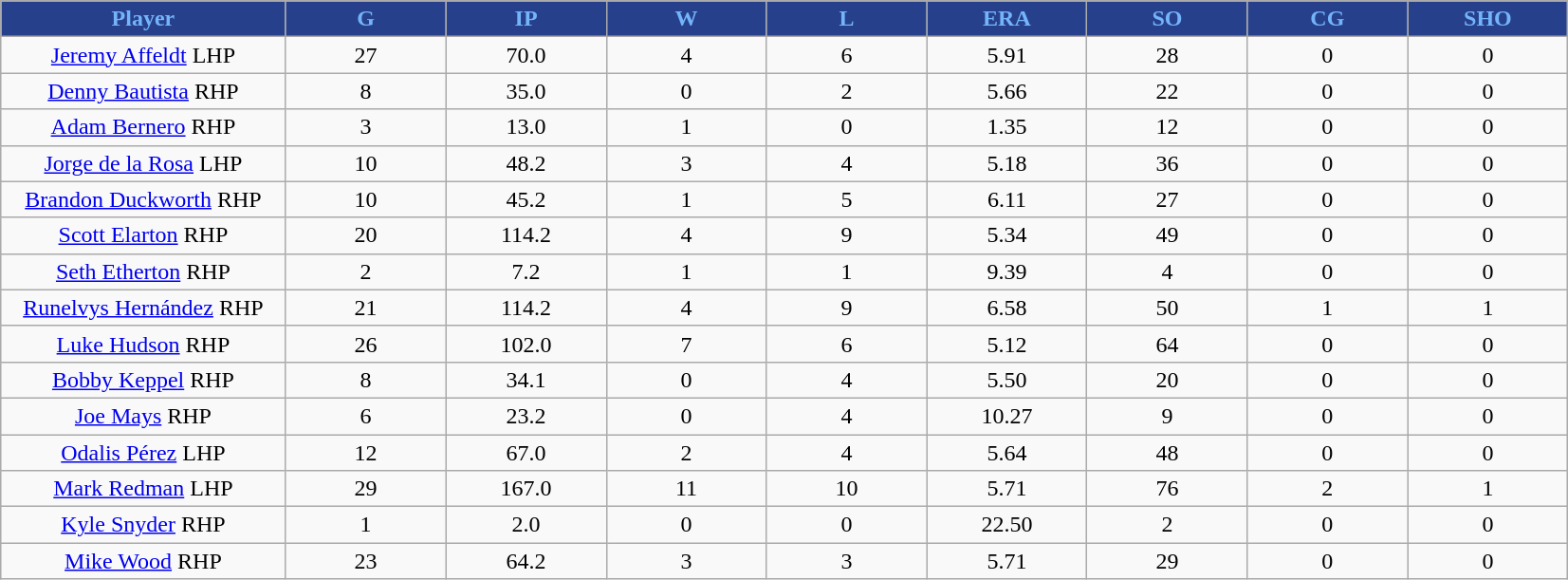<table class="wikitable sortable">
<tr>
<th style="background:#27408B;color:#74B4FA;" width="16%">Player</th>
<th style="background:#27408B;color:#74B4FA;" width="9%">G</th>
<th style="background:#27408B;color:#74B4FA;" width="9%">IP</th>
<th style="background:#27408B;color:#74B4FA;" width="9%">W</th>
<th style="background:#27408B;color:#74B4FA;" width="9%">L</th>
<th style="background:#27408B;color:#74B4FA;" width="9%">ERA</th>
<th style="background:#27408B;color:#74B4FA;" width="9%">SO</th>
<th style="background:#27408B;color:#74B4FA;" width="9%">CG</th>
<th style="background:#27408B;color:#74B4FA;" width="9%">SHO</th>
</tr>
<tr align=center>
<td><a href='#'>Jeremy Affeldt</a> LHP</td>
<td>27</td>
<td>70.0</td>
<td>4</td>
<td>6</td>
<td>5.91</td>
<td>28</td>
<td>0</td>
<td>0</td>
</tr>
<tr align=center>
<td><a href='#'>Denny Bautista</a> RHP</td>
<td>8</td>
<td>35.0</td>
<td>0</td>
<td>2</td>
<td>5.66</td>
<td>22</td>
<td>0</td>
<td>0</td>
</tr>
<tr align=center>
<td><a href='#'>Adam Bernero</a> RHP</td>
<td>3</td>
<td>13.0</td>
<td>1</td>
<td>0</td>
<td>1.35</td>
<td>12</td>
<td>0</td>
<td>0</td>
</tr>
<tr align=center>
<td><a href='#'>Jorge de la Rosa</a> LHP</td>
<td>10</td>
<td>48.2</td>
<td>3</td>
<td>4</td>
<td>5.18</td>
<td>36</td>
<td>0</td>
<td>0</td>
</tr>
<tr align=center>
<td><a href='#'>Brandon Duckworth</a> RHP</td>
<td>10</td>
<td>45.2</td>
<td>1</td>
<td>5</td>
<td>6.11</td>
<td>27</td>
<td>0</td>
<td>0</td>
</tr>
<tr align=center>
<td><a href='#'>Scott Elarton</a> RHP</td>
<td>20</td>
<td>114.2</td>
<td>4</td>
<td>9</td>
<td>5.34</td>
<td>49</td>
<td>0</td>
<td>0</td>
</tr>
<tr align=center>
<td><a href='#'>Seth Etherton</a> RHP</td>
<td>2</td>
<td>7.2</td>
<td>1</td>
<td>1</td>
<td>9.39</td>
<td>4</td>
<td>0</td>
<td>0</td>
</tr>
<tr align=center>
<td><a href='#'>Runelvys Hernández</a> RHP</td>
<td>21</td>
<td>114.2</td>
<td>4</td>
<td>9</td>
<td>6.58</td>
<td>50</td>
<td>1</td>
<td>1</td>
</tr>
<tr align=center>
<td><a href='#'>Luke Hudson</a> RHP</td>
<td>26</td>
<td>102.0</td>
<td>7</td>
<td>6</td>
<td>5.12</td>
<td>64</td>
<td>0</td>
<td>0</td>
</tr>
<tr align=center>
<td><a href='#'>Bobby Keppel</a> RHP</td>
<td>8</td>
<td>34.1</td>
<td>0</td>
<td>4</td>
<td>5.50</td>
<td>20</td>
<td>0</td>
<td>0</td>
</tr>
<tr align=center>
<td><a href='#'>Joe Mays</a> RHP</td>
<td>6</td>
<td>23.2</td>
<td>0</td>
<td>4</td>
<td>10.27</td>
<td>9</td>
<td>0</td>
<td>0</td>
</tr>
<tr align=center>
<td><a href='#'>Odalis Pérez</a> LHP</td>
<td>12</td>
<td>67.0</td>
<td>2</td>
<td>4</td>
<td>5.64</td>
<td>48</td>
<td>0</td>
<td>0</td>
</tr>
<tr align=center>
<td><a href='#'>Mark Redman</a> LHP</td>
<td>29</td>
<td>167.0</td>
<td>11</td>
<td>10</td>
<td>5.71</td>
<td>76</td>
<td>2</td>
<td>1</td>
</tr>
<tr align=center>
<td><a href='#'>Kyle Snyder</a> RHP</td>
<td>1</td>
<td>2.0</td>
<td>0</td>
<td>0</td>
<td>22.50</td>
<td>2</td>
<td>0</td>
<td>0</td>
</tr>
<tr align=center>
<td><a href='#'>Mike Wood</a> RHP</td>
<td>23</td>
<td>64.2</td>
<td>3</td>
<td>3</td>
<td>5.71</td>
<td>29</td>
<td>0</td>
<td>0</td>
</tr>
</table>
